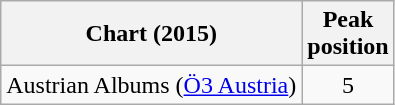<table class="wikitable plainrowheaders" style="text-align:center">
<tr>
<th>Chart (2015)</th>
<th>Peak<br>position</th>
</tr>
<tr>
<td align="left">Austrian Albums (<a href='#'>Ö3 Austria</a>)</td>
<td>5</td>
</tr>
</table>
